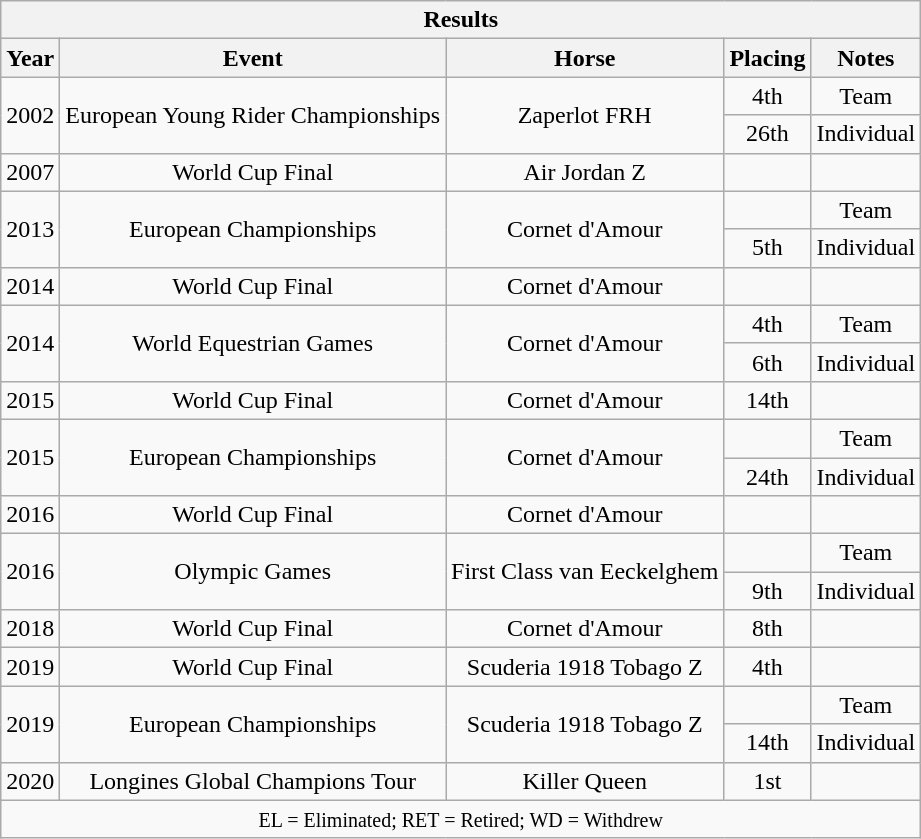<table class="wikitable" style="text-align:center">
<tr>
<th colspan="11" align="center"><strong>Results</strong></th>
</tr>
<tr>
<th>Year</th>
<th>Event</th>
<th>Horse</th>
<th>Placing</th>
<th>Notes</th>
</tr>
<tr>
<td rowspan="2">2002</td>
<td rowspan="2">European Young Rider Championships</td>
<td rowspan="2">Zaperlot FRH</td>
<td>4th</td>
<td>Team</td>
</tr>
<tr>
<td>26th</td>
<td>Individual</td>
</tr>
<tr>
<td>2007</td>
<td>World Cup Final</td>
<td>Air Jordan Z</td>
<td></td>
<td></td>
</tr>
<tr>
<td rowspan="2">2013</td>
<td rowspan="2">European Championships</td>
<td rowspan="2">Cornet d'Amour</td>
<td></td>
<td>Team</td>
</tr>
<tr>
<td>5th</td>
<td>Individual</td>
</tr>
<tr>
<td>2014</td>
<td>World Cup Final</td>
<td>Cornet d'Amour</td>
<td></td>
<td></td>
</tr>
<tr>
<td rowspan="2">2014</td>
<td rowspan="2">World Equestrian Games</td>
<td rowspan="2">Cornet d'Amour</td>
<td>4th</td>
<td>Team</td>
</tr>
<tr>
<td>6th</td>
<td>Individual</td>
</tr>
<tr>
<td>2015</td>
<td>World Cup Final</td>
<td>Cornet d'Amour</td>
<td>14th</td>
<td></td>
</tr>
<tr>
<td rowspan="2">2015</td>
<td rowspan="2">European Championships</td>
<td rowspan="2">Cornet d'Amour</td>
<td></td>
<td>Team</td>
</tr>
<tr>
<td>24th</td>
<td>Individual</td>
</tr>
<tr>
<td>2016</td>
<td>World Cup Final</td>
<td>Cornet d'Amour</td>
<td></td>
<td></td>
</tr>
<tr>
<td rowspan="2">2016</td>
<td rowspan="2">Olympic Games</td>
<td rowspan="2">First Class van Eeckelghem</td>
<td></td>
<td>Team</td>
</tr>
<tr>
<td>9th</td>
<td>Individual</td>
</tr>
<tr>
<td>2018</td>
<td>World Cup Final</td>
<td>Cornet d'Amour</td>
<td>8th</td>
<td></td>
</tr>
<tr>
<td>2019</td>
<td>World Cup Final</td>
<td>Scuderia 1918 Tobago Z</td>
<td>4th</td>
<td></td>
</tr>
<tr>
<td rowspan="2">2019</td>
<td rowspan="2">European Championships</td>
<td rowspan="2">Scuderia 1918 Tobago Z</td>
<td></td>
<td>Team</td>
</tr>
<tr>
<td>14th</td>
<td>Individual</td>
</tr>
<tr>
<td>2020</td>
<td>Longines Global Champions Tour</td>
<td>Killer Queen</td>
<td>1st</td>
<td></td>
</tr>
<tr>
<td colspan="11" align="center"><small> EL = Eliminated; RET = Retired; WD = Withdrew </small></td>
</tr>
</table>
